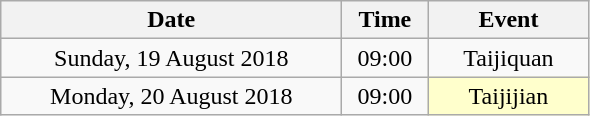<table class = "wikitable" style="text-align:center;">
<tr>
<th width=220>Date</th>
<th width=50>Time</th>
<th width=100>Event</th>
</tr>
<tr>
<td>Sunday, 19 August 2018</td>
<td>09:00</td>
<td>Taijiquan</td>
</tr>
<tr>
<td>Monday, 20 August 2018</td>
<td>09:00</td>
<td bgcolor=ffffcc>Taijijian</td>
</tr>
</table>
